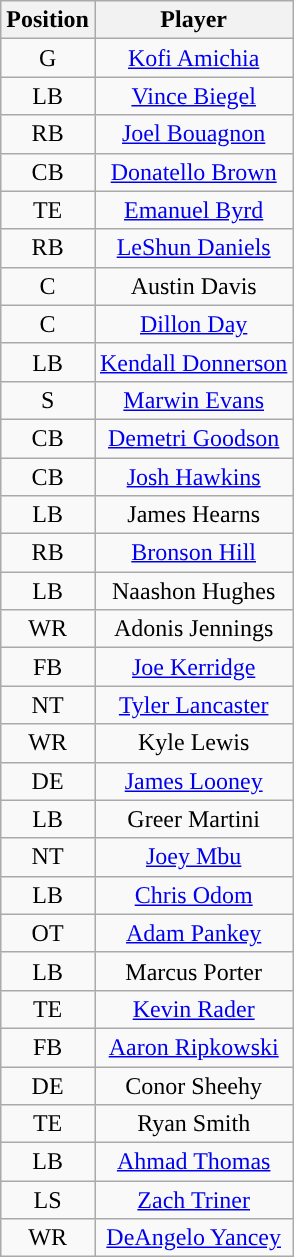<table class="wikitable" style="text-align:center">
<tr>
<th>Position</th>
<th>Player</th>
</tr>
<tr>
<td>G</td>
<td><a href='#'>Kofi Amichia</a></td>
</tr>
<tr>
<td>LB</td>
<td><a href='#'>Vince Biegel</a></td>
</tr>
<tr>
<td>RB</td>
<td><a href='#'>Joel Bouagnon</a></td>
</tr>
<tr>
<td>CB</td>
<td><a href='#'>Donatello Brown</a></td>
</tr>
<tr>
<td>TE</td>
<td><a href='#'>Emanuel Byrd</a></td>
</tr>
<tr>
<td>RB</td>
<td><a href='#'>LeShun Daniels</a></td>
</tr>
<tr>
<td>C</td>
<td>Austin Davis</td>
</tr>
<tr>
<td>C</td>
<td><a href='#'>Dillon Day</a></td>
</tr>
<tr>
<td>LB</td>
<td><a href='#'>Kendall Donnerson</a></td>
</tr>
<tr>
<td>S</td>
<td><a href='#'>Marwin Evans</a></td>
</tr>
<tr>
<td>CB</td>
<td><a href='#'>Demetri Goodson</a></td>
</tr>
<tr>
<td>CB</td>
<td><a href='#'>Josh Hawkins</a></td>
</tr>
<tr>
<td>LB</td>
<td>James Hearns</td>
</tr>
<tr>
<td>RB</td>
<td><a href='#'>Bronson Hill</a></td>
</tr>
<tr>
<td>LB</td>
<td>Naashon Hughes</td>
</tr>
<tr>
<td>WR</td>
<td>Adonis Jennings</td>
</tr>
<tr>
<td>FB</td>
<td><a href='#'>Joe Kerridge</a></td>
</tr>
<tr>
<td>NT</td>
<td><a href='#'>Tyler Lancaster</a></td>
</tr>
<tr>
<td>WR</td>
<td>Kyle Lewis</td>
</tr>
<tr>
<td>DE</td>
<td><a href='#'>James Looney</a></td>
</tr>
<tr>
<td>LB</td>
<td>Greer Martini</td>
</tr>
<tr>
<td>NT</td>
<td><a href='#'>Joey Mbu</a></td>
</tr>
<tr>
<td>LB</td>
<td><a href='#'>Chris Odom</a></td>
</tr>
<tr>
<td>OT</td>
<td><a href='#'>Adam Pankey</a></td>
</tr>
<tr>
<td>LB</td>
<td>Marcus Porter</td>
</tr>
<tr>
<td>TE</td>
<td><a href='#'>Kevin Rader</a></td>
</tr>
<tr>
<td>FB</td>
<td><a href='#'>Aaron Ripkowski</a></td>
</tr>
<tr>
<td>DE</td>
<td>Conor Sheehy</td>
</tr>
<tr>
<td>TE</td>
<td>Ryan Smith</td>
</tr>
<tr>
<td>LB</td>
<td><a href='#'>Ahmad Thomas</a></td>
</tr>
<tr>
<td>LS</td>
<td><a href='#'>Zach Triner</a></td>
</tr>
<tr>
<td>WR</td>
<td><a href='#'>DeAngelo Yancey</a></td>
</tr>
</table>
